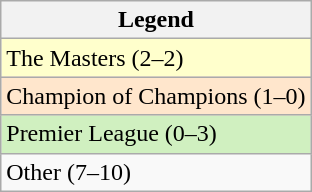<table class="wikitable">
<tr>
<th>Legend</th>
</tr>
<tr bgcolor="ffffcc">
<td>The Masters (2–2)</td>
</tr>
<tr style="background:#FFE6CC;">
<td>Champion of Champions (1–0)</td>
</tr>
<tr bgcolor="d0f0c0">
<td>Premier League (0–3)</td>
</tr>
<tr>
<td>Other (7–10)</td>
</tr>
</table>
